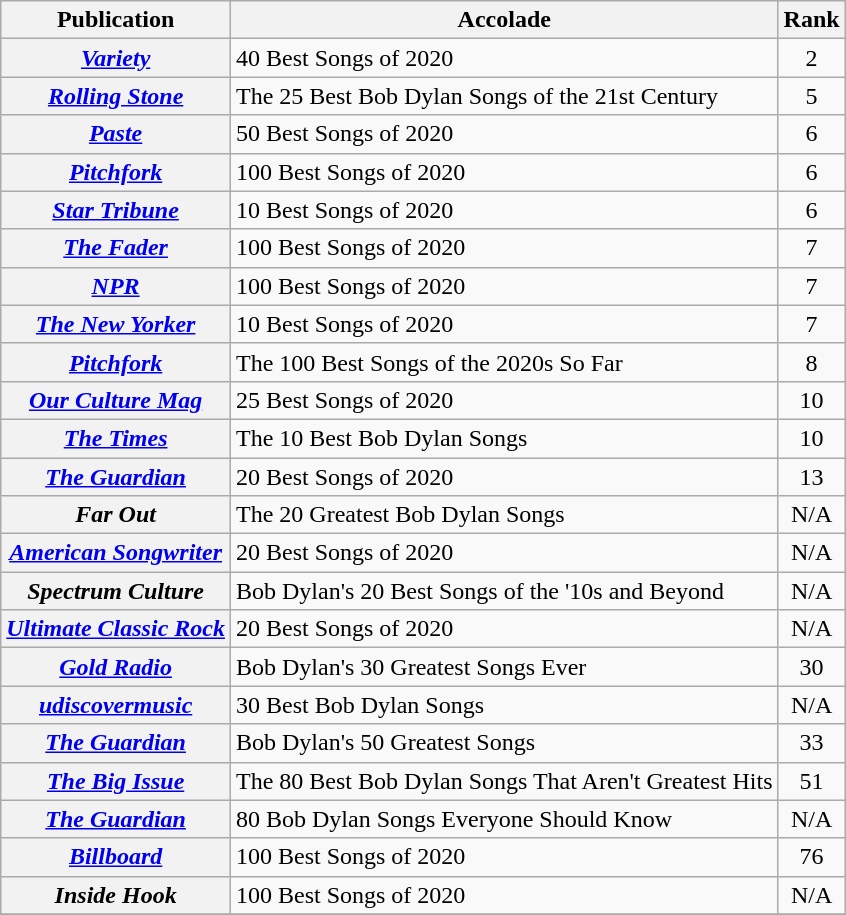<table class="wikitable sortable plainrowheaders">
<tr>
<th scope="col">Publication</th>
<th scope="col">Accolade</th>
<th scope="col">Rank</th>
</tr>
<tr>
<th scope="row"><em><a href='#'>Variety</a></em></th>
<td>40 Best Songs of 2020</td>
<td style="text-align:center;">2</td>
</tr>
<tr>
<th scope="row"><em><a href='#'>Rolling Stone</a></em></th>
<td>The 25 Best Bob Dylan Songs of the 21st Century</td>
<td style="text-align:center;">5</td>
</tr>
<tr>
<th scope="row"><em><a href='#'>Paste</a></em></th>
<td>50 Best Songs of 2020</td>
<td style="text-align:center;">6</td>
</tr>
<tr>
<th scope="row"><em><a href='#'>Pitchfork</a></em></th>
<td>100 Best Songs of 2020</td>
<td style="text-align:center;">6</td>
</tr>
<tr>
<th scope="row"><em><a href='#'>Star Tribune</a></em></th>
<td>10 Best Songs of 2020</td>
<td style="text-align:center;">6</td>
</tr>
<tr>
<th scope="row"><em><a href='#'>The Fader</a></em></th>
<td>100 Best Songs of 2020</td>
<td style="text-align:center;">7</td>
</tr>
<tr>
<th scope="row"><em><a href='#'>NPR</a></em></th>
<td>100 Best Songs of 2020</td>
<td style="text-align:center;">7</td>
</tr>
<tr>
<th scope="row"><em><a href='#'>The New Yorker</a></em></th>
<td>10 Best Songs of 2020</td>
<td style="text-align:center;">7</td>
</tr>
<tr>
<th scope="row"><em><a href='#'>Pitchfork</a></em></th>
<td>The 100 Best Songs of the 2020s So Far</td>
<td style="text-align:center;">8</td>
</tr>
<tr>
<th scope="row"><em><a href='#'>Our Culture Mag</a></em></th>
<td>25 Best Songs of 2020</td>
<td style="text-align:center;">10</td>
</tr>
<tr>
<th scope="row"><em><a href='#'>The Times</a></em></th>
<td>The 10 Best Bob Dylan Songs</td>
<td style="text-align:center;">10</td>
</tr>
<tr>
<th scope="row"><em><a href='#'>The Guardian</a></em></th>
<td>20 Best Songs of 2020</td>
<td style="text-align:center;">13</td>
</tr>
<tr>
<th scope="row"><em>Far Out</em></th>
<td>The 20 Greatest Bob Dylan Songs</td>
<td style="text-align:center;">N/A</td>
</tr>
<tr>
<th scope="row"><em><a href='#'>American Songwriter</a></em></th>
<td>20 Best Songs of 2020</td>
<td style="text-align:center;">N/A</td>
</tr>
<tr>
<th scope="row"><em>Spectrum Culture</em></th>
<td>Bob Dylan's 20 Best Songs of the '10s and Beyond</td>
<td style="text-align:center;">N/A</td>
</tr>
<tr>
<th scope="row"><em><a href='#'>Ultimate Classic Rock</a></em></th>
<td>20 Best Songs of 2020</td>
<td style="text-align:center;">N/A</td>
</tr>
<tr>
<th scope="row"><em><a href='#'>Gold Radio</a></em></th>
<td>Bob Dylan's 30 Greatest Songs Ever</td>
<td style="text-align:center;">30</td>
</tr>
<tr>
<th scope="row"><a href='#'><em>udiscovermusic</em></a></th>
<td>30 Best Bob Dylan Songs</td>
<td style="text-align:center;">N/A</td>
</tr>
<tr>
<th scope="row"><em><a href='#'>The Guardian</a></em></th>
<td>Bob Dylan's 50 Greatest Songs</td>
<td style="text-align:center;">33</td>
</tr>
<tr>
<th scope="row"><em><a href='#'>The Big Issue</a></em></th>
<td>The 80 Best Bob Dylan Songs That Aren't Greatest Hits</td>
<td style="text-align:center;">51</td>
</tr>
<tr>
<th scope="row"><em><a href='#'>The Guardian</a></em></th>
<td>80 Bob Dylan Songs Everyone Should Know</td>
<td style="text-align:center;">N/A</td>
</tr>
<tr>
<th scope="row"><em><a href='#'>Billboard</a></em></th>
<td>100 Best Songs of 2020</td>
<td style="text-align:center;">76</td>
</tr>
<tr>
<th scope="row"><em>Inside Hook</em></th>
<td>100 Best Songs of 2020</td>
<td style="text-align:center;">N/A</td>
</tr>
<tr>
</tr>
</table>
